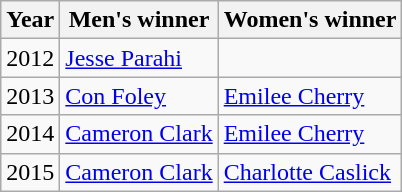<table class="wikitable">
<tr>
<th>Year</th>
<th>Men's winner</th>
<th>Women's winner</th>
</tr>
<tr>
<td>2012</td>
<td><a href='#'>Jesse Parahi</a></td>
<td></td>
</tr>
<tr>
<td>2013</td>
<td><a href='#'>Con Foley</a></td>
<td><a href='#'>Emilee Cherry</a></td>
</tr>
<tr>
<td>2014</td>
<td><a href='#'>Cameron Clark</a></td>
<td><a href='#'>Emilee Cherry</a></td>
</tr>
<tr>
<td>2015</td>
<td><a href='#'>Cameron Clark</a></td>
<td><a href='#'>Charlotte Caslick</a></td>
</tr>
</table>
